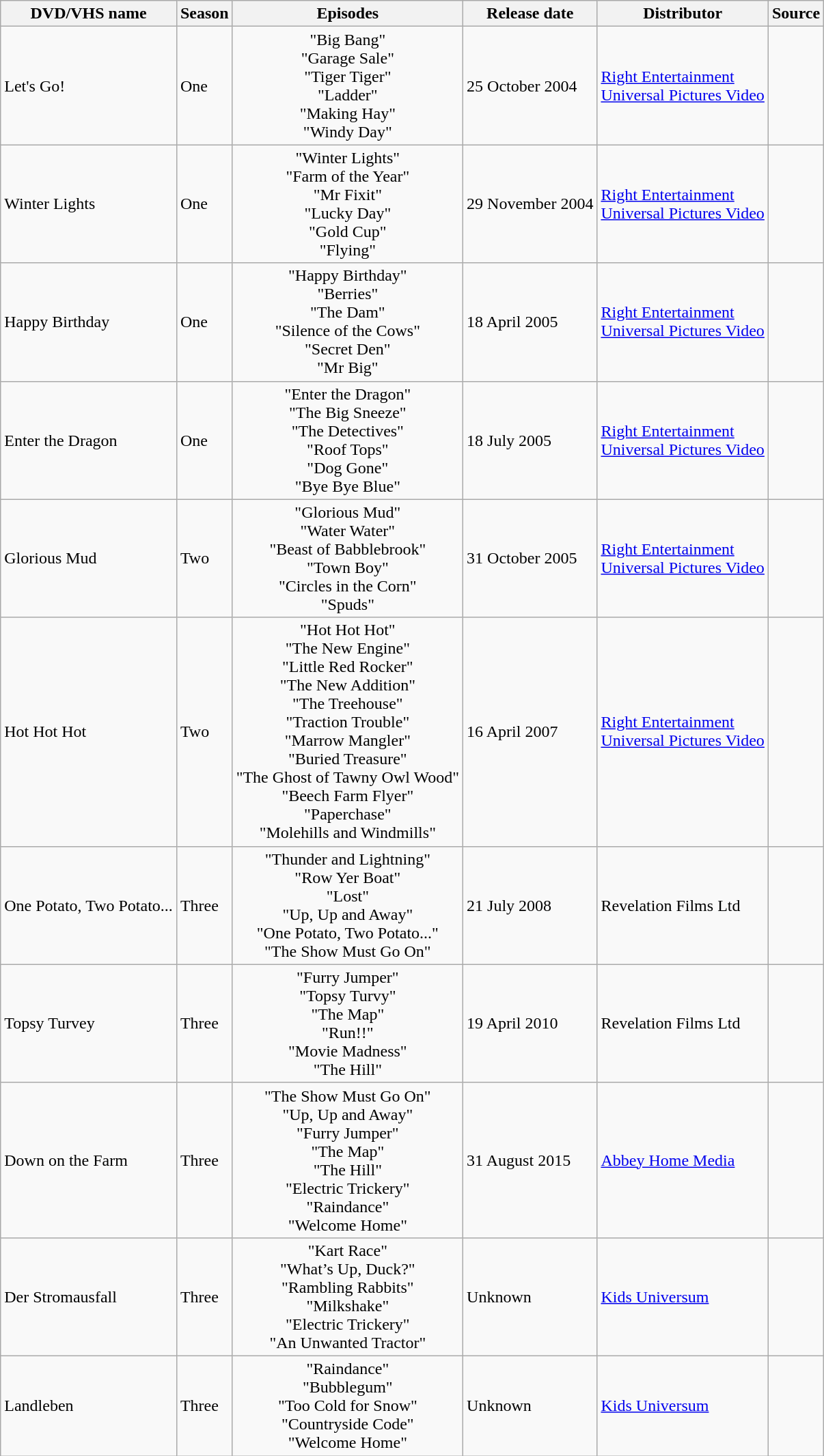<table class="wikitable">
<tr>
<th>DVD/VHS name</th>
<th>Season</th>
<th>Episodes</th>
<th>Release date</th>
<th>Distributor</th>
<th>Source</th>
</tr>
<tr>
<td>Let's Go!</td>
<td>One</td>
<td style="text-align:center;">"Big Bang"<br>"Garage Sale"<br>"Tiger Tiger"<br>"Ladder"<br>"Making Hay"<br>"Windy Day"</td>
<td>25 October 2004</td>
<td><a href='#'>Right Entertainment</a><br><a href='#'>Universal Pictures Video</a></td>
<td></td>
</tr>
<tr>
<td>Winter Lights</td>
<td>One</td>
<td style="text-align:center;">"Winter Lights"<br>"Farm of the Year"<br>"Mr Fixit"<br>"Lucky Day"<br>"Gold Cup"<br>"Flying"</td>
<td>29 November 2004</td>
<td><a href='#'>Right Entertainment</a><br><a href='#'>Universal Pictures Video</a></td>
<td></td>
</tr>
<tr>
<td>Happy Birthday</td>
<td>One</td>
<td style="text-align:center;">"Happy Birthday"<br>"Berries"<br>"The Dam"<br>"Silence of the Cows"<br>"Secret Den"<br>"Mr Big"</td>
<td>18 April 2005</td>
<td><a href='#'>Right Entertainment</a><br><a href='#'>Universal Pictures Video</a></td>
<td></td>
</tr>
<tr>
<td>Enter the Dragon</td>
<td>One</td>
<td style="text-align:center;">"Enter the Dragon"<br>"The Big Sneeze"<br>"The Detectives"<br>"Roof Tops"<br>"Dog Gone"<br>"Bye Bye Blue"</td>
<td>18 July 2005</td>
<td><a href='#'>Right Entertainment</a><br><a href='#'>Universal Pictures Video</a></td>
<td></td>
</tr>
<tr>
<td>Glorious Mud</td>
<td>Two</td>
<td style="text-align:center;">"Glorious Mud"<br>"Water Water"<br>"Beast of Babblebrook"<br>"Town Boy"<br>"Circles in the Corn"<br>"Spuds"</td>
<td>31 October 2005</td>
<td><a href='#'>Right Entertainment</a><br><a href='#'>Universal Pictures Video</a></td>
<td></td>
</tr>
<tr>
<td>Hot Hot Hot</td>
<td>Two</td>
<td style="text-align:center;">"Hot Hot Hot"<br>"The New Engine"<br>"Little Red Rocker"<br>"The New Addition"<br>"The Treehouse"<br>"Traction Trouble"<br>"Marrow Mangler"<br>"Buried Treasure"<br>"The Ghost of Tawny Owl Wood"<br>"Beech Farm Flyer"<br>"Paperchase"<br>"Molehills and Windmills"</td>
<td>16 April 2007</td>
<td><a href='#'>Right Entertainment</a><br><a href='#'>Universal Pictures Video</a></td>
<td></td>
</tr>
<tr>
<td>One Potato, Two Potato...</td>
<td>Three</td>
<td style="text-align:center;">"Thunder and Lightning"<br>"Row Yer Boat"<br>"Lost"<br>"Up, Up and Away"<br>"One Potato, Two Potato..."<br>"The Show Must Go On"</td>
<td>21 July 2008</td>
<td>Revelation Films Ltd</td>
<td></td>
</tr>
<tr>
<td>Topsy Turvey</td>
<td>Three</td>
<td style="text-align:center;">"Furry Jumper"<br>"Topsy Turvy"<br>"The Map"<br>"Run!!"<br>"Movie Madness"<br>"The Hill"</td>
<td>19 April 2010</td>
<td>Revelation Films Ltd</td>
<td></td>
</tr>
<tr>
<td>Down on the Farm</td>
<td>Three</td>
<td style="text-align:center;">"The Show Must Go On"<br>"Up, Up and Away"<br>"Furry Jumper"<br>"The Map"<br>"The Hill"<br>"Electric Trickery"<br>"Raindance"<br>"Welcome Home"</td>
<td>31 August 2015</td>
<td><a href='#'>Abbey Home Media</a></td>
<td></td>
</tr>
<tr>
<td>Der Stromausfall</td>
<td>Three</td>
<td style="text-align:center;">"Kart Race"<br>"What’s Up, Duck?"<br>"Rambling Rabbits"<br>"Milkshake"<br>"Electric Trickery"<br>"An Unwanted Tractor"</td>
<td>Unknown</td>
<td><a href='#'>Kids Universum</a></td>
<td></td>
</tr>
<tr>
<td>Landleben</td>
<td>Three</td>
<td style="text-align:center;">"Raindance"<br>"Bubblegum"<br>"Too Cold for Snow"<br>"Countryside Code"<br>"Welcome Home"</td>
<td>Unknown</td>
<td><a href='#'>Kids Universum</a></td>
<td></td>
</tr>
</table>
